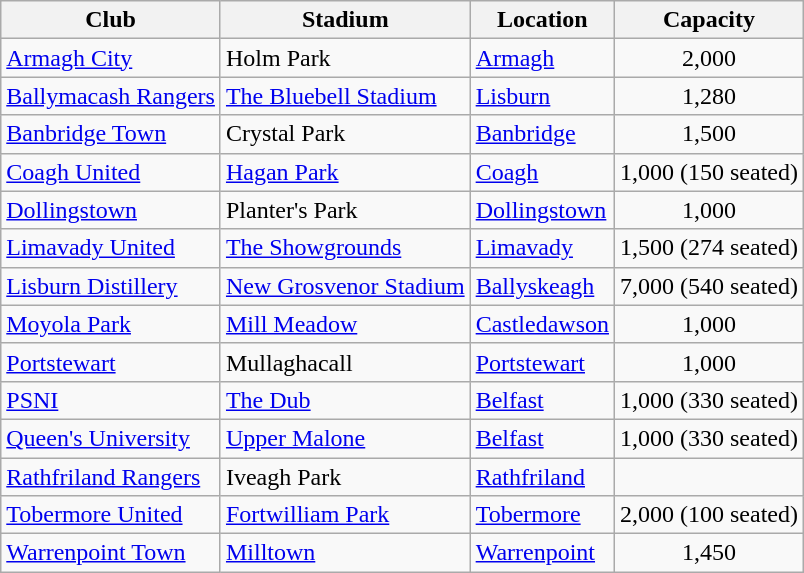<table class="wikitable sortable">
<tr>
<th>Club</th>
<th>Stadium</th>
<th>Location</th>
<th>Capacity</th>
</tr>
<tr>
<td><a href='#'>Armagh City</a></td>
<td>Holm Park</td>
<td><a href='#'>Armagh</a></td>
<td style="text-align:center;">2,000</td>
</tr>
<tr>
<td><a href='#'>Ballymacash Rangers</a></td>
<td><a href='#'>The Bluebell Stadium</a></td>
<td><a href='#'>Lisburn</a></td>
<td style="text-align:center;">1,280</td>
</tr>
<tr>
<td><a href='#'>Banbridge Town</a></td>
<td>Crystal Park</td>
<td><a href='#'>Banbridge</a></td>
<td style="text-align:center;">1,500</td>
</tr>
<tr>
<td><a href='#'>Coagh United</a></td>
<td><a href='#'>Hagan Park</a></td>
<td><a href='#'>Coagh</a></td>
<td style="text-align:center;">1,000 (150 seated)</td>
</tr>
<tr>
<td><a href='#'>Dollingstown</a></td>
<td>Planter's Park</td>
<td><a href='#'>Dollingstown</a></td>
<td style="text-align:center;">1,000</td>
</tr>
<tr>
<td><a href='#'>Limavady United</a></td>
<td><a href='#'>The Showgrounds</a></td>
<td><a href='#'>Limavady</a></td>
<td style="text-align:center;">1,500 (274 seated)</td>
</tr>
<tr>
<td><a href='#'>Lisburn Distillery</a></td>
<td><a href='#'>New Grosvenor Stadium</a></td>
<td><a href='#'>Ballyskeagh</a></td>
<td style="text-align:center;">7,000 (540 seated)</td>
</tr>
<tr>
<td><a href='#'>Moyola Park</a></td>
<td><a href='#'>Mill Meadow</a></td>
<td><a href='#'>Castledawson</a></td>
<td style="text-align:center;">1,000</td>
</tr>
<tr>
<td><a href='#'>Portstewart</a></td>
<td>Mullaghacall</td>
<td><a href='#'>Portstewart</a></td>
<td style="text-align:center;">1,000</td>
</tr>
<tr>
<td><a href='#'>PSNI</a></td>
<td><a href='#'>The Dub</a></td>
<td><a href='#'>Belfast</a></td>
<td style="text-align:center;">1,000 (330 seated)</td>
</tr>
<tr>
<td><a href='#'>Queen's University</a></td>
<td><a href='#'>Upper Malone</a></td>
<td><a href='#'>Belfast</a></td>
<td style="text-align:center;">1,000 (330 seated)</td>
</tr>
<tr>
<td><a href='#'>Rathfriland Rangers</a></td>
<td>Iveagh Park</td>
<td><a href='#'>Rathfriland</a></td>
<td style="text-align:center;"></td>
</tr>
<tr>
<td><a href='#'>Tobermore United</a></td>
<td><a href='#'>Fortwilliam Park</a></td>
<td><a href='#'>Tobermore</a></td>
<td style="text-align:center;">2,000 (100 seated)</td>
</tr>
<tr>
<td><a href='#'>Warrenpoint Town</a></td>
<td><a href='#'>Milltown</a></td>
<td><a href='#'>Warrenpoint</a></td>
<td style="text-align:center;">1,450</td>
</tr>
</table>
